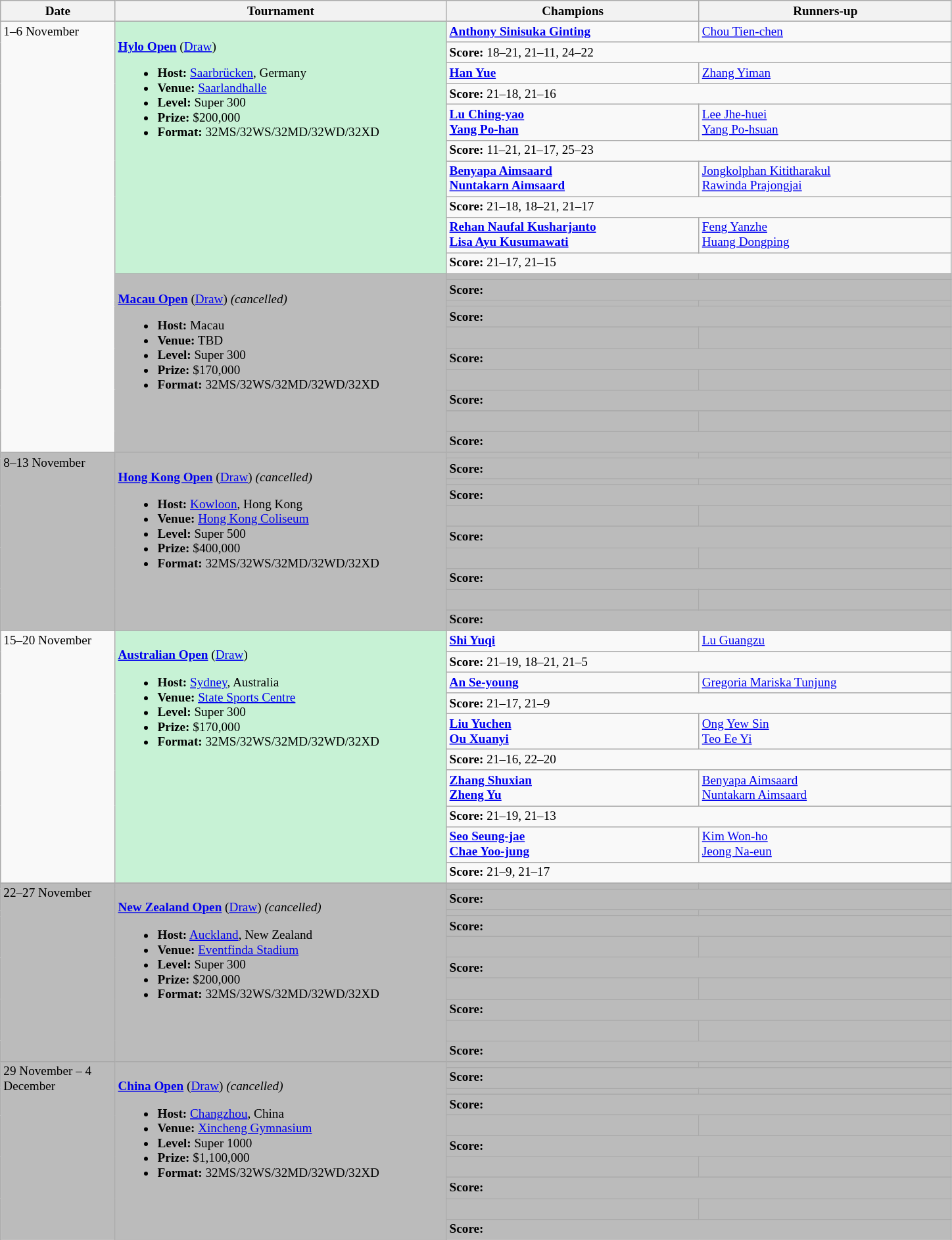<table class="wikitable" style="font-size:80%">
<tr>
<th width="110">Date</th>
<th width="330">Tournament</th>
<th width="250">Champions</th>
<th width="250">Runners-up</th>
</tr>
<tr valign="top">
<td rowspan="20">1–6 November</td>
<td bgcolor="#C7F2D5" rowspan="10"><br><strong><a href='#'>Hylo Open</a></strong> (<a href='#'>Draw</a>)<ul><li><strong>Host:</strong> <a href='#'>Saarbrücken</a>, Germany</li><li><strong>Venue:</strong> <a href='#'>Saarlandhalle</a></li><li><strong>Level:</strong> Super 300</li><li><strong>Prize:</strong> $200,000</li><li><strong>Format:</strong> 32MS/32WS/32MD/32WD/32XD</li></ul></td>
<td><strong> <a href='#'>Anthony Sinisuka Ginting</a></strong></td>
<td> <a href='#'>Chou Tien-chen</a></td>
</tr>
<tr>
<td colspan="2"><strong>Score:</strong> 18–21, 21–11, 24–22</td>
</tr>
<tr valign="top">
<td><strong> <a href='#'>Han Yue</a></strong></td>
<td> <a href='#'>Zhang Yiman</a></td>
</tr>
<tr>
<td colspan="2"><strong>Score:</strong> 21–18, 21–16</td>
</tr>
<tr valign="top">
<td><strong> <a href='#'>Lu Ching-yao</a><br> <a href='#'>Yang Po-han</a></strong></td>
<td> <a href='#'>Lee Jhe-huei</a><br> <a href='#'>Yang Po-hsuan</a></td>
</tr>
<tr>
<td colspan="2"><strong>Score:</strong> 11–21, 21–17, 25–23</td>
</tr>
<tr valign="top">
<td><strong> <a href='#'>Benyapa Aimsaard</a><br> <a href='#'>Nuntakarn Aimsaard</a></strong></td>
<td> <a href='#'>Jongkolphan Kititharakul</a><br> <a href='#'>Rawinda Prajongjai</a></td>
</tr>
<tr>
<td colspan="2"><strong>Score:</strong> 21–18, 18–21, 21–17</td>
</tr>
<tr valign="top">
<td><strong> <a href='#'>Rehan Naufal Kusharjanto</a><br> <a href='#'>Lisa Ayu Kusumawati</a></strong></td>
<td> <a href='#'>Feng Yanzhe</a><br> <a href='#'>Huang Dongping</a></td>
</tr>
<tr>
<td colspan="2"><strong>Score:</strong> 21–17, 21–15</td>
</tr>
<tr valign="top" bgcolor="#BBBBBB">
<td bgcolor="#BBBBBB" rowspan="10"><br><strong><a href='#'>Macau Open</a></strong> (<a href='#'>Draw</a>) <em>(cancelled)</em><ul><li><strong>Host:</strong> Macau</li><li><strong>Venue:</strong> TBD</li><li><strong>Level:</strong> Super 300</li><li><strong>Prize:</strong> $170,000</li><li><strong>Format:</strong> 32MS/32WS/32MD/32WD/32XD</li></ul></td>
<td><strong> </strong></td>
<td></td>
</tr>
<tr bgcolor="#BBBBBB">
<td colspan="2"><strong>Score:</strong></td>
</tr>
<tr valign="top" bgcolor="#BBBBBB">
<td><strong> </strong></td>
<td></td>
</tr>
<tr bgcolor="#BBBBBB">
<td colspan="2"><strong>Score:</strong></td>
</tr>
<tr valign="top" bgcolor="#BBBBBB">
<td><strong> <br> </strong></td>
<td> <br></td>
</tr>
<tr bgcolor="#BBBBBB">
<td colspan="2"><strong>Score:</strong></td>
</tr>
<tr valign="top" bgcolor="#BBBBBB">
<td><strong> <br> </strong></td>
<td> <br></td>
</tr>
<tr bgcolor="#BBBBBB">
<td colspan="2"><strong>Score:</strong></td>
</tr>
<tr valign="top" bgcolor="#BBBBBB">
<td><strong> <br> </strong></td>
<td> <br></td>
</tr>
<tr bgcolor="#BBBBBB">
<td colspan="2"><strong>Score:</strong></td>
</tr>
<tr valign="top" bgcolor="#BBBBBB">
<td rowspan="10">8–13 November</td>
<td bgcolor="#BBBBBB" rowspan="10"><br><strong><a href='#'>Hong Kong Open</a></strong> (<a href='#'>Draw</a>) <em>(cancelled)</em><ul><li><strong>Host:</strong> <a href='#'>Kowloon</a>, Hong Kong</li><li><strong>Venue:</strong> <a href='#'>Hong Kong Coliseum</a></li><li><strong>Level:</strong> Super 500</li><li><strong>Prize:</strong> $400,000</li><li><strong>Format:</strong> 32MS/32WS/32MD/32WD/32XD</li></ul></td>
<td><strong> </strong></td>
<td></td>
</tr>
<tr bgcolor="#BBBBBB">
<td colspan="2"><strong>Score:</strong></td>
</tr>
<tr valign="top" bgcolor="#BBBBBB">
<td><strong> </strong></td>
<td></td>
</tr>
<tr bgcolor="#BBBBBB">
<td colspan="2"><strong>Score:</strong></td>
</tr>
<tr valign="top" bgcolor="#BBBBBB">
<td><strong> <br> </strong></td>
<td> <br></td>
</tr>
<tr bgcolor="#BBBBBB">
<td colspan="2"><strong>Score:</strong></td>
</tr>
<tr valign="top" bgcolor="#BBBBBB">
<td><strong> <br> </strong></td>
<td> <br></td>
</tr>
<tr bgcolor="#BBBBBB">
<td colspan="2"><strong>Score:</strong></td>
</tr>
<tr valign="top" bgcolor="#BBBBBB">
<td><strong> <br> </strong></td>
<td> <br></td>
</tr>
<tr bgcolor="#BBBBBB">
<td colspan="2"><strong>Score:</strong></td>
</tr>
<tr valign="top">
<td rowspan="10">15–20 November</td>
<td bgcolor="#C7F2D5" rowspan="10"><br><strong><a href='#'>Australian Open</a></strong> (<a href='#'>Draw</a>)<ul><li><strong>Host:</strong> <a href='#'>Sydney</a>, Australia</li><li><strong>Venue:</strong> <a href='#'>State Sports Centre</a></li><li><strong>Level:</strong> Super 300</li><li><strong>Prize:</strong> $170,000</li><li><strong>Format:</strong> 32MS/32WS/32MD/32WD/32XD</li></ul></td>
<td><strong> <a href='#'>Shi Yuqi</a></strong></td>
<td> <a href='#'>Lu Guangzu</a></td>
</tr>
<tr>
<td colspan="2"><strong>Score:</strong> 21–19, 18–21, 21–5</td>
</tr>
<tr valign="top">
<td><strong> <a href='#'>An Se-young</a></strong></td>
<td> <a href='#'>Gregoria Mariska Tunjung</a></td>
</tr>
<tr>
<td colspan="2"><strong>Score:</strong> 21–17, 21–9</td>
</tr>
<tr valign="top">
<td><strong> <a href='#'>Liu Yuchen</a><br> <a href='#'>Ou Xuanyi</a></strong></td>
<td> <a href='#'>Ong Yew Sin</a><br> <a href='#'>Teo Ee Yi</a></td>
</tr>
<tr>
<td colspan="2"><strong>Score:</strong> 21–16, 22–20</td>
</tr>
<tr valign="top">
<td><strong> <a href='#'>Zhang Shuxian</a><br> <a href='#'>Zheng Yu</a></strong></td>
<td> <a href='#'>Benyapa Aimsaard</a><br> <a href='#'>Nuntakarn Aimsaard</a></td>
</tr>
<tr>
<td colspan="2"><strong>Score:</strong> 21–19, 21–13</td>
</tr>
<tr valign="top">
<td><strong> <a href='#'>Seo Seung-jae</a><br> <a href='#'>Chae Yoo-jung</a></strong></td>
<td> <a href='#'>Kim Won-ho</a><br> <a href='#'>Jeong Na-eun</a></td>
</tr>
<tr>
<td colspan="2"><strong>Score:</strong> 21–9, 21–17</td>
</tr>
<tr valign="top" bgcolor="#BBBBBB">
<td rowspan="10">22–27 November</td>
<td bgcolor="#BBBBBB" rowspan="10"><br><strong><a href='#'>New Zealand Open</a></strong> (<a href='#'>Draw</a>) <em>(cancelled)</em><ul><li><strong>Host:</strong> <a href='#'>Auckland</a>, New Zealand</li><li><strong>Venue:</strong> <a href='#'>Eventfinda Stadium</a></li><li><strong>Level:</strong> Super 300</li><li><strong>Prize:</strong> $200,000</li><li><strong>Format:</strong> 32MS/32WS/32MD/32WD/32XD</li></ul></td>
<td><strong> </strong></td>
<td></td>
</tr>
<tr bgcolor="#BBBBBB">
<td colspan="2"><strong>Score:</strong></td>
</tr>
<tr valign="top" bgcolor="#BBBBBB">
<td><strong> </strong></td>
<td></td>
</tr>
<tr bgcolor="#BBBBBB">
<td colspan="2"><strong>Score:</strong></td>
</tr>
<tr valign="top" bgcolor="#BBBBBB">
<td><strong> <br> </strong></td>
<td> <br></td>
</tr>
<tr bgcolor="#BBBBBB">
<td colspan="2"><strong>Score:</strong></td>
</tr>
<tr valign="top" bgcolor="#BBBBBB">
<td><strong> <br> </strong></td>
<td> <br></td>
</tr>
<tr bgcolor="#BBBBBB">
<td colspan="2"><strong>Score:</strong></td>
</tr>
<tr valign="top" bgcolor="#BBBBBB">
<td><strong> <br> </strong></td>
<td> <br></td>
</tr>
<tr bgcolor="#BBBBBB">
<td colspan="2"><strong>Score:</strong></td>
</tr>
<tr valign="top" bgcolor="#BBBBBB">
<td rowspan="10">29 November – 4 December</td>
<td bgcolor="#BBBBBB" rowspan="10"><br><strong><a href='#'>China Open</a></strong> (<a href='#'>Draw</a>) <em>(cancelled)</em><ul><li><strong>Host:</strong> <a href='#'>Changzhou</a>, China</li><li><strong>Venue:</strong> <a href='#'>Xincheng Gymnasium</a></li><li><strong>Level:</strong> Super 1000</li><li><strong>Prize:</strong> $1,100,000</li><li><strong>Format:</strong> 32MS/32WS/32MD/32WD/32XD</li></ul></td>
<td><strong> </strong></td>
<td></td>
</tr>
<tr bgcolor="#BBBBBB">
<td colspan="2"><strong>Score:</strong></td>
</tr>
<tr valign="top" bgcolor="#BBBBBB">
<td><strong> </strong></td>
<td></td>
</tr>
<tr bgcolor="#BBBBBB">
<td colspan="2"><strong>Score:</strong></td>
</tr>
<tr valign="top" bgcolor="#BBBBBB">
<td><strong> <br> </strong></td>
<td> <br></td>
</tr>
<tr bgcolor="#BBBBBB">
<td colspan="2"><strong>Score:</strong></td>
</tr>
<tr valign="top" bgcolor="#BBBBBB">
<td><strong> <br> </strong></td>
<td> <br></td>
</tr>
<tr bgcolor="#BBBBBB">
<td colspan="2"><strong>Score:</strong></td>
</tr>
<tr valign="top" bgcolor="#BBBBBB">
<td><strong> <br> </strong></td>
<td> <br></td>
</tr>
<tr bgcolor="#BBBBBB">
<td colspan="2"><strong>Score:</strong></td>
</tr>
</table>
